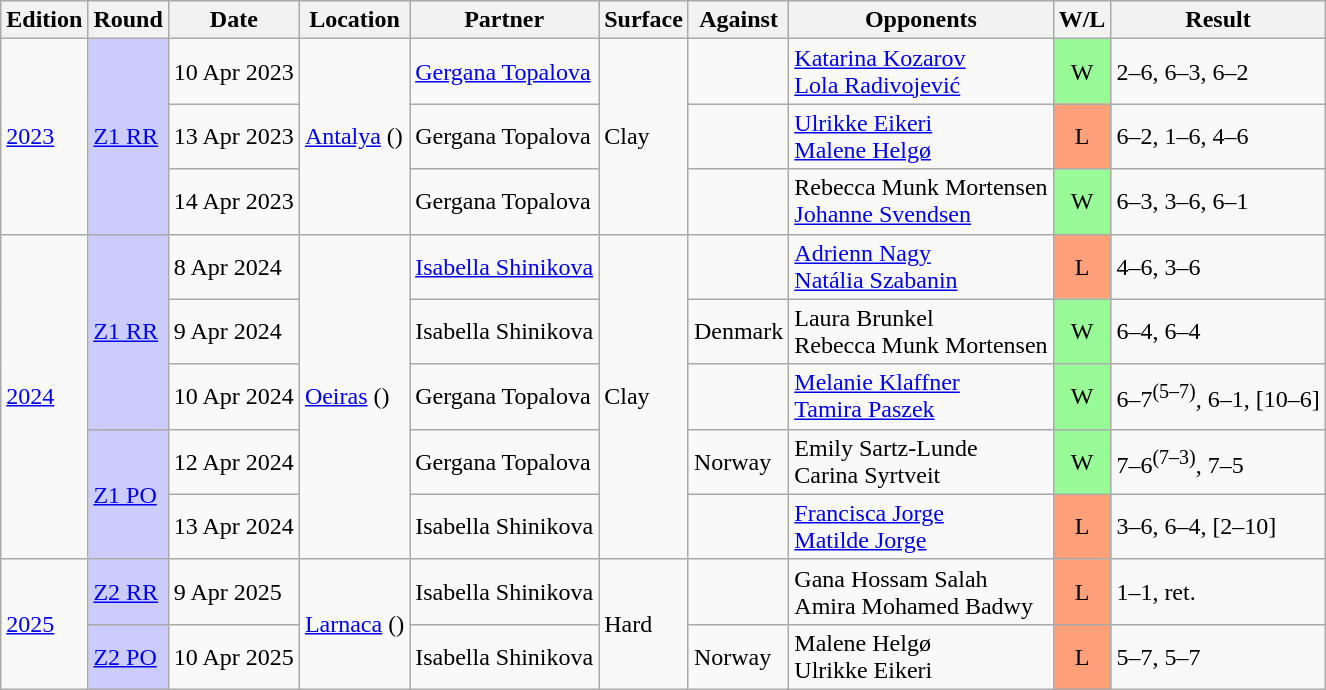<table class="wikitable">
<tr>
<th>Edition</th>
<th>Round</th>
<th>Date</th>
<th>Location</th>
<th>Partner</th>
<th>Surface</th>
<th>Against</th>
<th>Opponents</th>
<th>W/L</th>
<th>Result</th>
</tr>
<tr>
<td rowspan=3><a href='#'>2023</a></td>
<td rowspan=3 bgcolor=#ccf><a href='#'>Z1 RR</a></td>
<td>10 Apr 2023</td>
<td rowspan=3><a href='#'>Antalya</a> ()</td>
<td><a href='#'>Gergana Topalova</a></td>
<td rowspan=3>Clay</td>
<td></td>
<td><a href='#'>Katarina Kozarov</a> <br> <a href='#'>Lola Radivojević</a></td>
<td bgcolor=#98FB98 align=center>W</td>
<td>2–6, 6–3, 6–2</td>
</tr>
<tr>
<td>13 Apr 2023</td>
<td>Gergana Topalova</td>
<td></td>
<td><a href='#'>Ulrikke Eikeri</a> <br> <a href='#'>Malene Helgø</a></td>
<td bgcolor=#FFA07A align=center>L</td>
<td>6–2, 1–6, 4–6</td>
</tr>
<tr>
<td>14 Apr 2023</td>
<td>Gergana Topalova</td>
<td></td>
<td>Rebecca Munk Mortensen <br> <a href='#'>Johanne Svendsen</a></td>
<td bgcolor=#98FB98 align=center>W</td>
<td>6–3, 3–6, 6–1</td>
</tr>
<tr>
<td rowspan=5><a href='#'>2024</a></td>
<td rowspan=3 bgcolor=#ccf><a href='#'>Z1 RR</a></td>
<td>8 Apr 2024</td>
<td rowspan=5><a href='#'>Oeiras</a> ()</td>
<td><a href='#'>Isabella Shinikova</a></td>
<td rowspan=5>Clay</td>
<td></td>
<td><a href='#'>Adrienn Nagy</a> <br> <a href='#'>Natália Szabanin</a></td>
<td bgcolor=#FFA07A align=center>L</td>
<td>4–6, 3–6</td>
</tr>
<tr>
<td>9 Apr 2024</td>
<td>Isabella Shinikova</td>
<td> Denmark</td>
<td>Laura Brunkel <br> Rebecca Munk Mortensen</td>
<td bgcolor=#98FB98 align=center>W</td>
<td>6–4, 6–4</td>
</tr>
<tr>
<td>10 Apr 2024</td>
<td>Gergana Topalova</td>
<td></td>
<td><a href='#'>Melanie Klaffner</a> <br> <a href='#'>Tamira Paszek</a></td>
<td bgcolor=#98FB98 align=center>W</td>
<td>6–7<sup>(5–7)</sup>, 6–1, [10–6]</td>
</tr>
<tr>
<td rowspan=2 bgcolor=#ccf><a href='#'>Z1 PO</a></td>
<td>12 Apr 2024</td>
<td>Gergana Topalova</td>
<td> Norway</td>
<td>Emily Sartz-Lunde <br> Carina Syrtveit</td>
<td bgcolor=#98FB98 align=center>W</td>
<td>7–6<sup>(7–3)</sup>, 7–5</td>
</tr>
<tr>
<td>13 Apr 2024</td>
<td>Isabella Shinikova</td>
<td></td>
<td><a href='#'>Francisca Jorge</a> <br> <a href='#'>Matilde Jorge</a></td>
<td bgcolor=#FFA07A align=center>L</td>
<td>3–6, 6–4, [2–10]</td>
</tr>
<tr>
<td rowspan=2><a href='#'>2025</a></td>
<td bgcolor=#ccf><a href='#'>Z2 RR</a></td>
<td>9 Apr 2025</td>
<td rowspan=2><a href='#'>Larnaca</a> ()</td>
<td>Isabella Shinikova</td>
<td rowspan=2>Hard</td>
<td></td>
<td>Gana Hossam Salah <br> Amira Mohamed Badwy</td>
<td bgcolor=#FFA07A align=center>L</td>
<td>1–1, ret.</td>
</tr>
<tr>
<td bgcolor=#ccf><a href='#'>Z2 PO</a></td>
<td>10 Apr 2025</td>
<td>Isabella Shinikova</td>
<td> Norway</td>
<td>Malene Helgø <br> Ulrikke Eikeri</td>
<td bgcolor=#FFA07A align=center>L</td>
<td>5–7, 5–7</td>
</tr>
</table>
